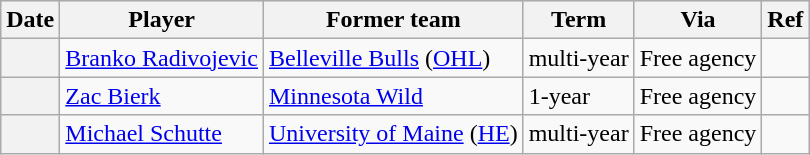<table class="wikitable plainrowheaders">
<tr style="background:#ddd; text-align:center;">
<th>Date</th>
<th>Player</th>
<th>Former team</th>
<th>Term</th>
<th>Via</th>
<th>Ref</th>
</tr>
<tr>
<th scope="row"></th>
<td><a href='#'>Branko Radivojevic</a></td>
<td><a href='#'>Belleville Bulls</a> (<a href='#'>OHL</a>)</td>
<td>multi-year</td>
<td>Free agency</td>
<td></td>
</tr>
<tr>
<th scope="row"></th>
<td><a href='#'>Zac Bierk</a></td>
<td><a href='#'>Minnesota Wild</a></td>
<td>1-year</td>
<td>Free agency</td>
<td></td>
</tr>
<tr>
<th scope="row"></th>
<td><a href='#'>Michael Schutte</a></td>
<td><a href='#'>University of Maine</a> (<a href='#'>HE</a>)</td>
<td>multi-year</td>
<td>Free agency</td>
<td></td>
</tr>
</table>
